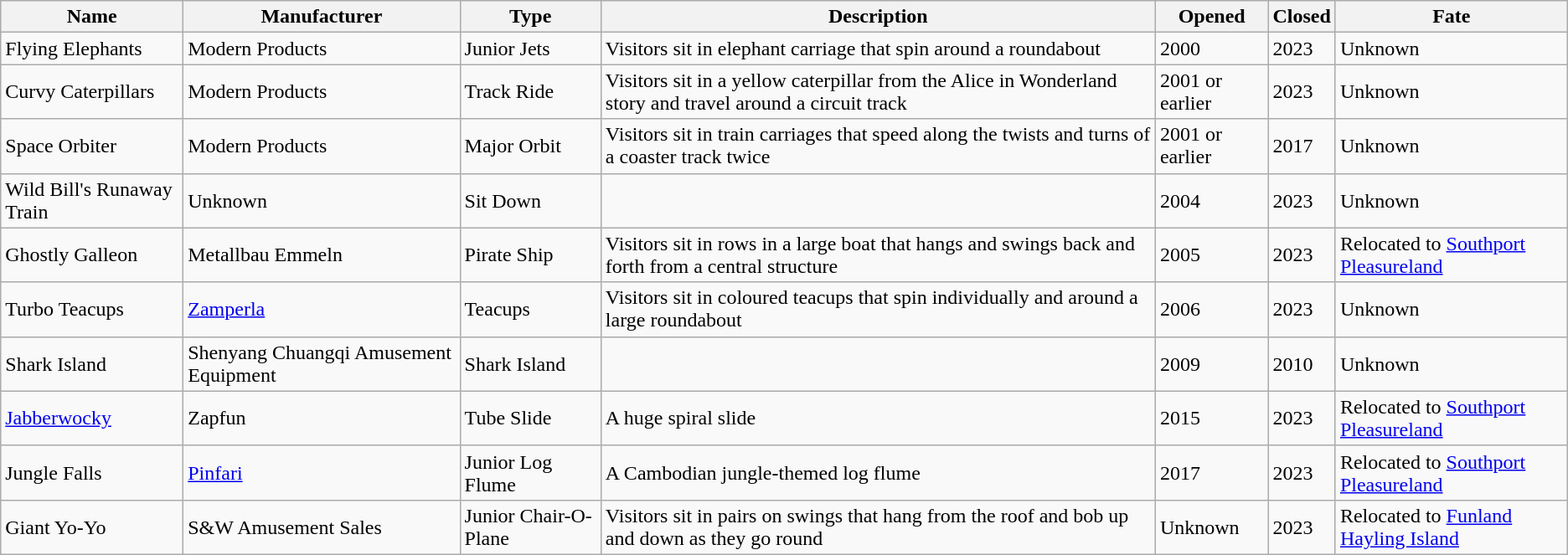<table class="wikitable">
<tr>
<th>Name</th>
<th>Manufacturer</th>
<th>Type</th>
<th>Description</th>
<th>Opened</th>
<th>Closed</th>
<th>Fate</th>
</tr>
<tr>
<td>Flying Elephants</td>
<td>Modern Products</td>
<td>Junior Jets</td>
<td>Visitors sit in elephant carriage that spin around a roundabout</td>
<td>2000</td>
<td>2023</td>
<td>Unknown</td>
</tr>
<tr>
<td>Curvy Caterpillars</td>
<td>Modern Products</td>
<td>Track Ride</td>
<td>Visitors sit in a yellow caterpillar from the Alice in Wonderland story and travel around a circuit track</td>
<td>2001 or earlier</td>
<td>2023</td>
<td>Unknown</td>
</tr>
<tr>
<td>Space Orbiter</td>
<td>Modern Products</td>
<td>Major Orbit</td>
<td>Visitors sit in train carriages that speed along the twists and turns of a coaster track twice</td>
<td>2001 or earlier</td>
<td>2017</td>
<td>Unknown</td>
</tr>
<tr>
<td>Wild Bill's Runaway Train</td>
<td>Unknown</td>
<td>Sit Down</td>
<td></td>
<td>2004</td>
<td>2023</td>
<td>Unknown</td>
</tr>
<tr>
<td>Ghostly Galleon</td>
<td>Metallbau Emmeln</td>
<td>Pirate Ship</td>
<td>Visitors sit in rows in a large boat that hangs and swings back and forth from a central structure</td>
<td>2005</td>
<td>2023</td>
<td>Relocated to <a href='#'>Southport Pleasureland</a></td>
</tr>
<tr>
<td>Turbo Teacups</td>
<td><a href='#'>Zamperla</a></td>
<td>Teacups</td>
<td>Visitors sit in coloured teacups that spin individually and around a large roundabout</td>
<td>2006</td>
<td>2023</td>
<td>Unknown</td>
</tr>
<tr>
<td>Shark Island</td>
<td>Shenyang Chuangqi Amusement Equipment</td>
<td>Shark Island</td>
<td></td>
<td>2009</td>
<td>2010</td>
<td>Unknown</td>
</tr>
<tr>
<td><a href='#'>Jabberwocky</a></td>
<td>Zapfun</td>
<td>Tube Slide</td>
<td>A huge spiral slide</td>
<td>2015</td>
<td>2023</td>
<td>Relocated to <a href='#'>Southport Pleasureland</a></td>
</tr>
<tr>
<td>Jungle Falls</td>
<td><a href='#'>Pinfari</a></td>
<td>Junior Log Flume</td>
<td>A Cambodian jungle-themed log flume</td>
<td>2017</td>
<td>2023</td>
<td>Relocated to <a href='#'>Southport Pleasureland</a></td>
</tr>
<tr>
<td>Giant Yo-Yo</td>
<td>S&W Amusement Sales</td>
<td>Junior Chair-O-Plane</td>
<td>Visitors sit in pairs on swings that hang from the roof and bob up and down as they go round</td>
<td>Unknown</td>
<td>2023</td>
<td>Relocated to <a href='#'>Funland Hayling Island</a></td>
</tr>
</table>
